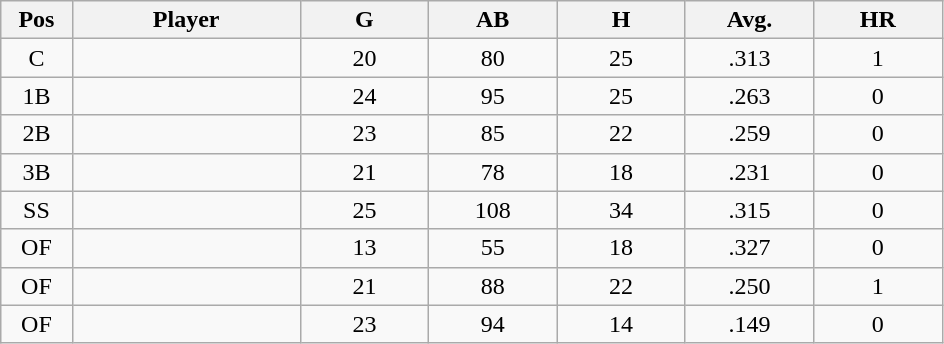<table class="wikitable sortable">
<tr>
<th bgcolor="#DDDDFF" width="5%">Pos</th>
<th bgcolor="#DDDDFF" width="16%">Player</th>
<th bgcolor="#DDDDFF" width="9%">G</th>
<th bgcolor="#DDDDFF" width="9%">AB</th>
<th bgcolor="#DDDDFF" width="9%">H</th>
<th bgcolor="#DDDDFF" width="9%">Avg.</th>
<th bgcolor="#DDDDFF" width="9%">HR</th>
</tr>
<tr align="center">
<td>C</td>
<td></td>
<td>20</td>
<td>80</td>
<td>25</td>
<td>.313</td>
<td>1</td>
</tr>
<tr align="center">
<td>1B</td>
<td></td>
<td>24</td>
<td>95</td>
<td>25</td>
<td>.263</td>
<td>0</td>
</tr>
<tr align="center">
<td>2B</td>
<td></td>
<td>23</td>
<td>85</td>
<td>22</td>
<td>.259</td>
<td>0</td>
</tr>
<tr align="center">
<td>3B</td>
<td></td>
<td>21</td>
<td>78</td>
<td>18</td>
<td>.231</td>
<td>0</td>
</tr>
<tr align="center">
<td>SS</td>
<td></td>
<td>25</td>
<td>108</td>
<td>34</td>
<td>.315</td>
<td>0</td>
</tr>
<tr align="center">
<td>OF</td>
<td></td>
<td>13</td>
<td>55</td>
<td>18</td>
<td>.327</td>
<td>0</td>
</tr>
<tr align="center">
<td>OF</td>
<td></td>
<td>21</td>
<td>88</td>
<td>22</td>
<td>.250</td>
<td>1</td>
</tr>
<tr align="center">
<td>OF</td>
<td></td>
<td>23</td>
<td>94</td>
<td>14</td>
<td>.149</td>
<td>0</td>
</tr>
</table>
